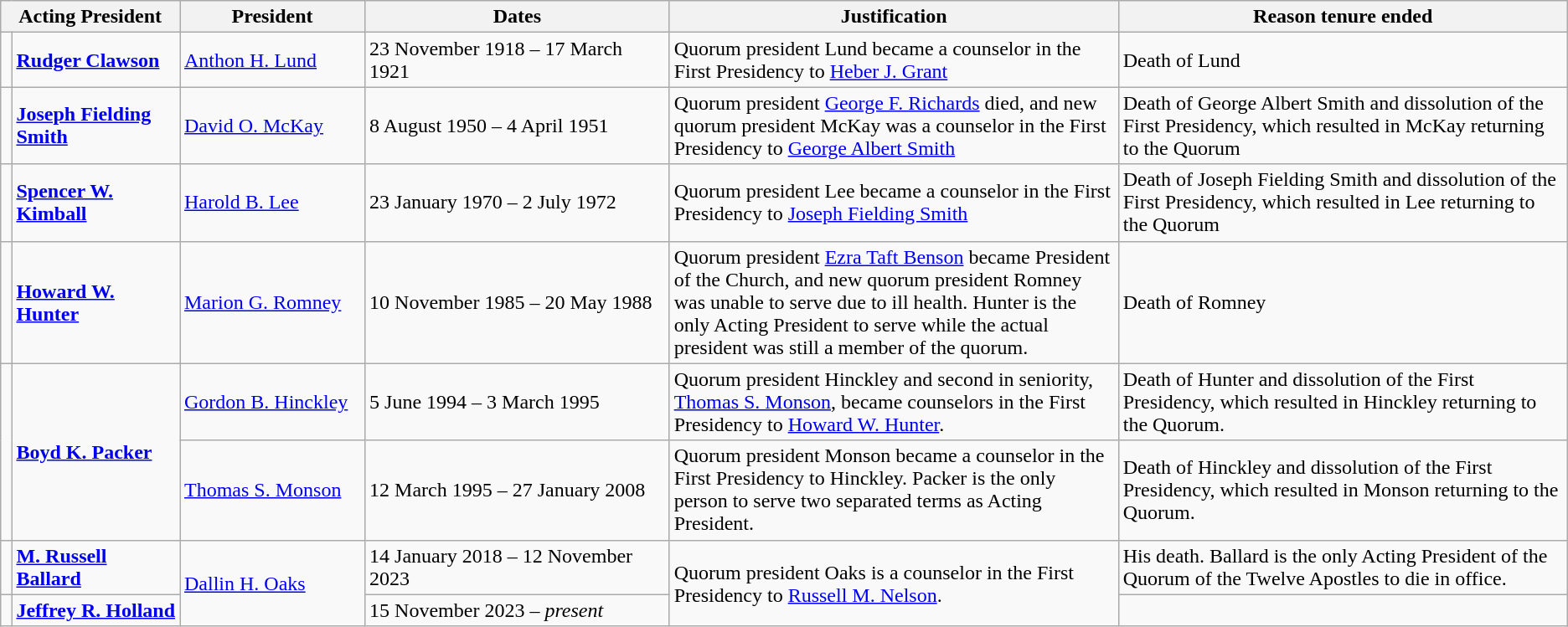<table class="wikitable">
<tr>
<th colspan="2" width="240px">Acting President</th>
<th width="140px">President</th>
<th width="235px">Dates</th>
<th width="350px">Justification</th>
<th width="350px">Reason tenure ended</th>
</tr>
<tr>
<td></td>
<td><strong><a href='#'>Rudger Clawson</a></strong></td>
<td><a href='#'>Anthon H. Lund</a></td>
<td>23 November 1918 – 17 March 1921</td>
<td>Quorum president Lund became a counselor in the First Presidency to <a href='#'>Heber J. Grant</a></td>
<td>Death of Lund</td>
</tr>
<tr>
<td></td>
<td><strong><a href='#'>Joseph Fielding Smith</a></strong></td>
<td><a href='#'>David O. McKay</a></td>
<td>8 August 1950 – 4 April 1951</td>
<td>Quorum president <a href='#'>George F. Richards</a> died, and new quorum president McKay was a counselor in the First Presidency to <a href='#'>George Albert Smith</a></td>
<td>Death of George Albert Smith and dissolution of the First Presidency, which resulted in McKay returning to the Quorum</td>
</tr>
<tr>
<td></td>
<td><strong><a href='#'>Spencer W. Kimball</a></strong></td>
<td><a href='#'>Harold B. Lee</a></td>
<td>23 January 1970 – 2 July 1972</td>
<td>Quorum president Lee became a counselor in the First Presidency to <a href='#'>Joseph Fielding Smith</a></td>
<td>Death of Joseph Fielding Smith and dissolution of the First Presidency, which resulted in Lee returning to the Quorum</td>
</tr>
<tr>
<td></td>
<td><strong><a href='#'>Howard W. Hunter</a></strong></td>
<td><a href='#'>Marion G. Romney</a></td>
<td>10 November 1985 – 20 May 1988</td>
<td>Quorum president <a href='#'>Ezra Taft Benson</a> became President of the Church, and new quorum president Romney was unable to serve due to ill health. Hunter is the only Acting President to serve while the actual president was still a member of the quorum.</td>
<td>Death of Romney</td>
</tr>
<tr>
<td rowspan="2"></td>
<td rowspan="2"><strong><a href='#'>Boyd K. Packer</a></strong></td>
<td><a href='#'>Gordon B. Hinckley</a></td>
<td>5 June 1994 – 3 March 1995</td>
<td>Quorum president Hinckley and second in seniority, <a href='#'>Thomas S. Monson</a>, became counselors in the First Presidency to <a href='#'>Howard W. Hunter</a>.</td>
<td>Death of Hunter and dissolution of the First Presidency, which resulted in Hinckley returning to the Quorum.</td>
</tr>
<tr>
<td><a href='#'>Thomas S. Monson</a></td>
<td>12 March 1995 – 27 January 2008</td>
<td>Quorum president Monson became a counselor in the First Presidency to Hinckley. Packer is the only person to serve two separated terms as Acting President.</td>
<td>Death of Hinckley and dissolution of the First Presidency, which resulted in Monson returning to the Quorum.</td>
</tr>
<tr>
<td></td>
<td><strong><a href='#'>M. Russell Ballard</a></strong></td>
<td rowspan="2"><a href='#'>Dallin H. Oaks</a></td>
<td>14 January 2018 – 12 November 2023</td>
<td rowspan="2">Quorum president Oaks is a counselor in the First Presidency to <a href='#'>Russell M. Nelson</a>.</td>
<td>His death. Ballard is the only Acting President of the Quorum of the Twelve Apostles to die in office.</td>
</tr>
<tr>
<td></td>
<td><strong><a href='#'>Jeffrey R. Holland</a></strong></td>
<td>15 November 2023 – <em>present</em></td>
<td></td>
</tr>
</table>
